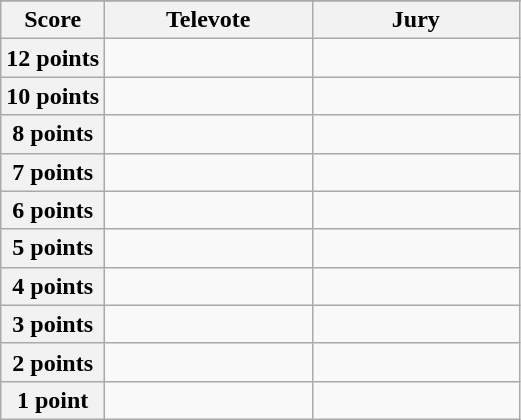<table class="wikitable">
<tr>
</tr>
<tr>
<th scope="col" width="20%">Score</th>
<th scope="col" width="40%">Televote</th>
<th scope="col" width="40%">Jury</th>
</tr>
<tr>
<th scope="row">12 points</th>
<td></td>
<td></td>
</tr>
<tr>
<th scope="row">10 points</th>
<td></td>
<td></td>
</tr>
<tr>
<th scope="row">8 points</th>
<td></td>
<td></td>
</tr>
<tr>
<th scope="row">7 points</th>
<td></td>
<td></td>
</tr>
<tr>
<th scope="row">6 points</th>
<td></td>
<td></td>
</tr>
<tr>
<th scope="row">5 points</th>
<td></td>
<td></td>
</tr>
<tr>
<th scope="row">4 points</th>
<td></td>
<td></td>
</tr>
<tr>
<th scope="row">3 points</th>
<td></td>
<td></td>
</tr>
<tr>
<th scope="row">2 points</th>
<td></td>
<td></td>
</tr>
<tr>
<th scope="row">1 point</th>
<td></td>
<td></td>
</tr>
</table>
